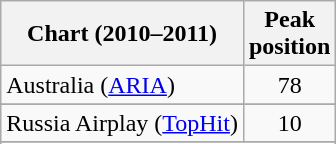<table class="wikitable sortable">
<tr>
<th>Chart (2010–2011)</th>
<th>Peak<br>position</th>
</tr>
<tr>
<td>Australia (<a href='#'>ARIA</a>)</td>
<td style="text-align:center;">78</td>
</tr>
<tr>
</tr>
<tr>
</tr>
<tr>
</tr>
<tr>
</tr>
<tr>
<td>Russia Airplay (<a href='#'>TopHit</a>)</td>
<td style="text-align:center;">10</td>
</tr>
<tr>
</tr>
<tr>
</tr>
<tr>
</tr>
<tr>
</tr>
<tr>
</tr>
<tr>
</tr>
<tr>
</tr>
<tr>
</tr>
</table>
